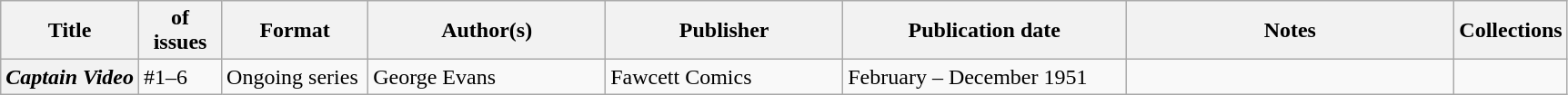<table class="wikitable">
<tr>
<th>Title</th>
<th style="width:40pt"> of issues</th>
<th style="width:75pt">Format</th>
<th style="width:125pt">Author(s)</th>
<th style="width:125pt">Publisher</th>
<th style="width:150pt">Publication date</th>
<th style="width:175pt">Notes</th>
<th>Collections</th>
</tr>
<tr>
<th><em>Captain Video</em></th>
<td>#1–6</td>
<td>Ongoing series</td>
<td>George Evans</td>
<td>Fawcett Comics</td>
<td>February – December 1951</td>
<td></td>
<td></td>
</tr>
</table>
